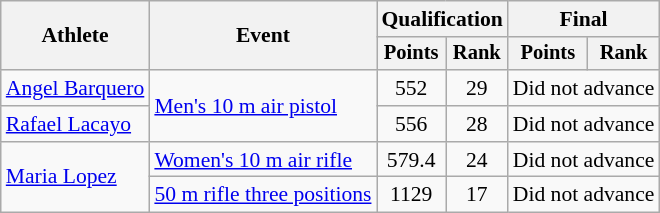<table class="wikitable" style="font-size:90%">
<tr>
<th rowspan=2>Athlete</th>
<th rowspan=2>Event</th>
<th colspan=2>Qualification</th>
<th colspan=2>Final</th>
</tr>
<tr style="font-size:95%">
<th>Points</th>
<th>Rank</th>
<th>Points</th>
<th>Rank</th>
</tr>
<tr align=center>
<td align=left><a href='#'>Angel Barquero</a></td>
<td align=left rowspan=2><a href='#'>Men's 10 m air pistol</a></td>
<td>552</td>
<td>29</td>
<td colspan=2>Did not advance</td>
</tr>
<tr align=center>
<td align=left><a href='#'>Rafael Lacayo</a></td>
<td>556</td>
<td>28</td>
<td colspan=2>Did not advance</td>
</tr>
<tr align=center>
<td align=left rowspan=2><a href='#'>Maria Lopez</a></td>
<td align=left><a href='#'>Women's 10 m air rifle</a></td>
<td>579.4</td>
<td>24</td>
<td colspan=2>Did not advance</td>
</tr>
<tr align=center>
<td align=left><a href='#'>50 m rifle three positions</a></td>
<td>1129</td>
<td>17</td>
<td colspan=2>Did not advance</td>
</tr>
</table>
